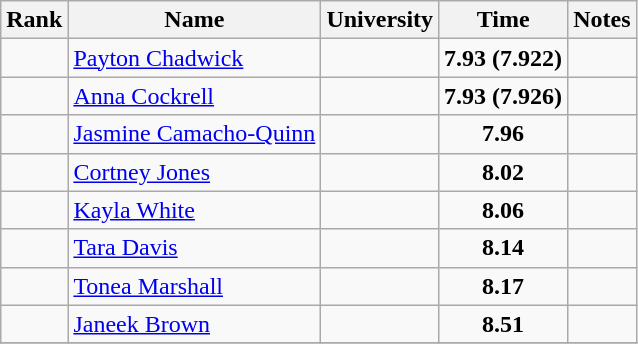<table class="wikitable sortable" style="text-align:center">
<tr>
<th>Rank</th>
<th>Name</th>
<th>University</th>
<th>Time</th>
<th>Notes</th>
</tr>
<tr>
<td></td>
<td align=left><a href='#'>Payton Chadwick</a></td>
<td></td>
<td><strong>7.93  (7.922)</strong></td>
<td></td>
</tr>
<tr>
<td></td>
<td align=left><a href='#'>Anna Cockrell</a></td>
<td></td>
<td><strong>7.93  (7.926)</strong></td>
<td></td>
</tr>
<tr>
<td></td>
<td align=left><a href='#'>Jasmine Camacho-Quinn</a></td>
<td></td>
<td><strong>7.96</strong></td>
<td></td>
</tr>
<tr>
<td></td>
<td align=left><a href='#'>Cortney Jones</a></td>
<td></td>
<td><strong>8.02</strong></td>
<td></td>
</tr>
<tr>
<td></td>
<td align=left><a href='#'>Kayla White</a></td>
<td></td>
<td><strong>8.06</strong></td>
<td></td>
</tr>
<tr>
<td></td>
<td align=left><a href='#'>Tara Davis</a></td>
<td></td>
<td><strong>8.14</strong></td>
<td></td>
</tr>
<tr>
<td></td>
<td align=left><a href='#'>Tonea Marshall</a></td>
<td></td>
<td><strong>8.17</strong></td>
<td></td>
</tr>
<tr>
<td></td>
<td align=left><a href='#'>Janeek Brown</a></td>
<td></td>
<td><strong>8.51</strong></td>
<td></td>
</tr>
<tr>
</tr>
</table>
